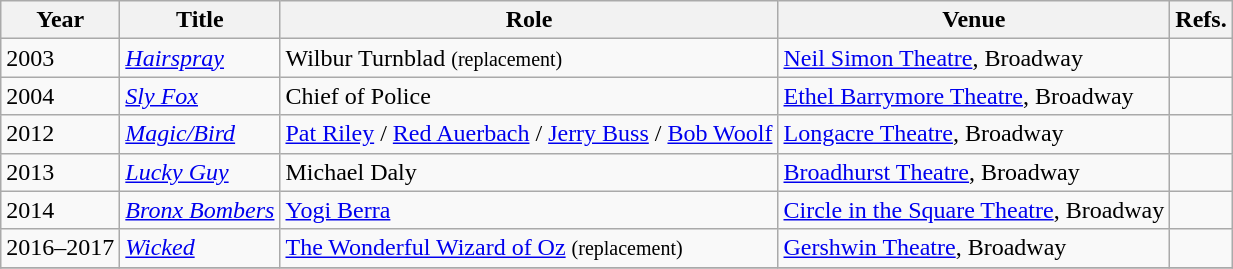<table class="wikitable">
<tr>
<th>Year</th>
<th>Title</th>
<th>Role</th>
<th>Venue</th>
<th class=unsortable>Refs.</th>
</tr>
<tr>
<td>2003</td>
<td><em><a href='#'>Hairspray</a></em></td>
<td>Wilbur Turnblad <small> (replacement) </small></td>
<td><a href='#'>Neil Simon Theatre</a>, Broadway</td>
<td></td>
</tr>
<tr>
<td>2004</td>
<td><em><a href='#'>Sly Fox</a></em></td>
<td>Chief of Police</td>
<td><a href='#'>Ethel Barrymore Theatre</a>, Broadway</td>
<td></td>
</tr>
<tr>
<td>2012</td>
<td><em><a href='#'>Magic/Bird</a></em></td>
<td><a href='#'>Pat Riley</a> / <a href='#'>Red Auerbach</a> / <a href='#'>Jerry Buss</a> / <a href='#'>Bob Woolf</a></td>
<td><a href='#'>Longacre Theatre</a>, Broadway</td>
<td></td>
</tr>
<tr>
<td>2013</td>
<td><em><a href='#'>Lucky Guy</a></em></td>
<td>Michael Daly</td>
<td><a href='#'>Broadhurst Theatre</a>, Broadway</td>
<td></td>
</tr>
<tr>
<td>2014</td>
<td><em><a href='#'>Bronx Bombers</a></em></td>
<td><a href='#'>Yogi Berra</a></td>
<td><a href='#'>Circle in the Square Theatre</a>, Broadway</td>
<td></td>
</tr>
<tr>
<td>2016–2017</td>
<td><em><a href='#'>Wicked</a></em></td>
<td><a href='#'>The Wonderful Wizard of Oz</a> <small> (replacement) </small></td>
<td><a href='#'>Gershwin Theatre</a>, Broadway</td>
<td></td>
</tr>
<tr>
</tr>
</table>
